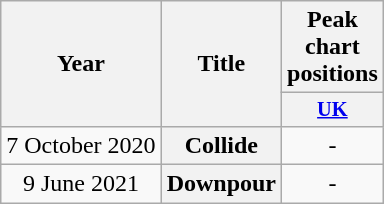<table class="wikitable plainrowheaders" style="text-align:center;">
<tr>
<th scope="col" rowspan="2">Year</th>
<th scope="col" rowspan="2">Title</th>
<th scope="col" colspan="1">Peak chart positions</th>
</tr>
<tr>
<th scope="col" style="width:3em;font-size:85%;"><a href='#'>UK</a><br></th>
</tr>
<tr>
<td>7 October 2020</td>
<th scope="row">Collide</th>
<td>-</td>
</tr>
<tr>
<td>9 June 2021</td>
<th scope="row">Downpour</th>
<td>-</td>
</tr>
</table>
